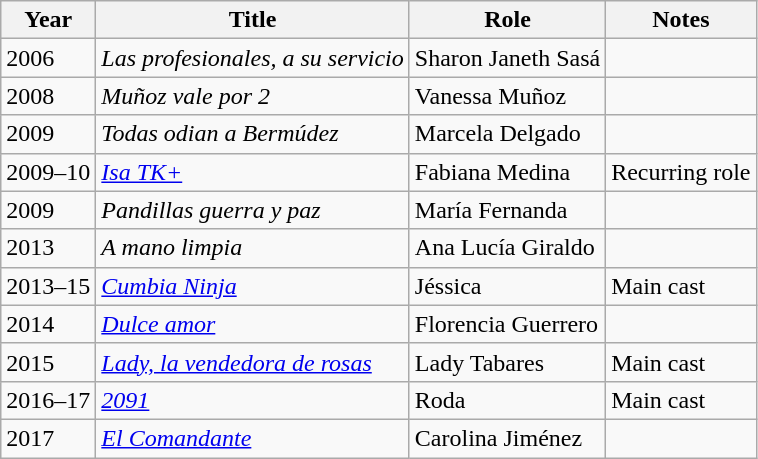<table class="wikitable sortable">
<tr>
<th>Year</th>
<th>Title</th>
<th>Role</th>
<th>Notes</th>
</tr>
<tr>
<td>2006</td>
<td><em>Las profesionales, a su servicio</em></td>
<td>Sharon Janeth Sasá</td>
<td></td>
</tr>
<tr>
<td>2008</td>
<td><em>Muñoz vale por 2</em></td>
<td>Vanessa Muñoz</td>
<td></td>
</tr>
<tr>
<td>2009</td>
<td><em>Todas odian a Bermúdez</em></td>
<td>Marcela Delgado</td>
<td></td>
</tr>
<tr>
<td>2009–10</td>
<td><em><a href='#'>Isa TK+</a></em></td>
<td>Fabiana Medina</td>
<td>Recurring role</td>
</tr>
<tr>
<td>2009</td>
<td><em>Pandillas guerra y paz</em></td>
<td>María Fernanda</td>
<td></td>
</tr>
<tr>
<td>2013</td>
<td><em>A mano limpia</em></td>
<td>Ana Lucía Giraldo</td>
<td></td>
</tr>
<tr>
<td>2013–15</td>
<td><em><a href='#'>Cumbia Ninja</a></em></td>
<td>Jéssica</td>
<td>Main cast</td>
</tr>
<tr>
<td>2014</td>
<td><em><a href='#'>Dulce amor</a></em></td>
<td>Florencia Guerrero</td>
<td></td>
</tr>
<tr>
<td>2015</td>
<td><em><a href='#'>Lady, la vendedora de rosas</a></em></td>
<td>Lady Tabares</td>
<td>Main cast</td>
</tr>
<tr>
<td>2016–17</td>
<td><em><a href='#'>2091</a></em></td>
<td>Roda</td>
<td>Main cast</td>
</tr>
<tr>
<td>2017</td>
<td><em><a href='#'>El Comandante</a></em></td>
<td>Carolina Jiménez</td>
<td></td>
</tr>
</table>
